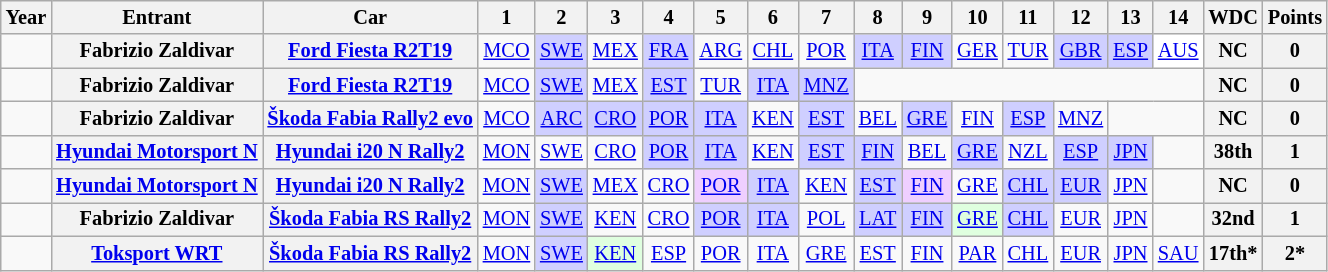<table class="wikitable" style="text-align:center; font-size:85%;">
<tr>
<th>Year</th>
<th>Entrant</th>
<th>Car</th>
<th>1</th>
<th>2</th>
<th>3</th>
<th>4</th>
<th>5</th>
<th>6</th>
<th>7</th>
<th>8</th>
<th>9</th>
<th>10</th>
<th>11</th>
<th>12</th>
<th>13</th>
<th>14</th>
<th>WDC</th>
<th>Points</th>
</tr>
<tr>
<td></td>
<th nowrap>Fabrizio Zaldivar</th>
<th nowrap><a href='#'>Ford Fiesta R2T19</a></th>
<td><a href='#'>MCO</a></td>
<td style="background:#CFCFFF;"><a href='#'>SWE</a><br></td>
<td><a href='#'>MEX</a></td>
<td style="background:#CFCFFF;"><a href='#'>FRA</a><br></td>
<td><a href='#'>ARG</a></td>
<td><a href='#'>CHL</a></td>
<td><a href='#'>POR</a></td>
<td style="background:#CFCFFF;"><a href='#'>ITA</a><br></td>
<td style="background:#CFCFFF;"><a href='#'>FIN</a><br></td>
<td><a href='#'>GER</a></td>
<td><a href='#'>TUR</a></td>
<td style="background:#CFCFFF;"><a href='#'>GBR</a><br></td>
<td style="background:#CFCFFF;"><a href='#'>ESP</a><br></td>
<td style="background:#FFFFFF;"><a href='#'>AUS</a><br></td>
<th>NC</th>
<th>0</th>
</tr>
<tr>
<td></td>
<th nowrap>Fabrizio Zaldivar</th>
<th nowrap><a href='#'>Ford Fiesta R2T19</a></th>
<td><a href='#'>MCO</a></td>
<td style="background:#CFCFFF;"><a href='#'>SWE</a><br></td>
<td><a href='#'>MEX</a></td>
<td style="background:#CFCFFF;"><a href='#'>EST</a><br></td>
<td><a href='#'>TUR</a></td>
<td style="background:#CFCFFF;"><a href='#'>ITA</a><br></td>
<td style="background:#CFCFFF;"><a href='#'>MNZ</a><br></td>
<td colspan=7></td>
<th>NC</th>
<th>0</th>
</tr>
<tr>
<td></td>
<th nowrap>Fabrizio Zaldivar</th>
<th nowrap><a href='#'>Škoda Fabia Rally2 evo</a></th>
<td><a href='#'>MCO</a></td>
<td style="background:#CFCFFF;"><a href='#'>ARC</a><br></td>
<td style="background:#CFCFFF;"><a href='#'>CRO</a><br></td>
<td style="background:#CFCFFF;"><a href='#'>POR</a><br></td>
<td style="background:#CFCFFF;"><a href='#'>ITA</a><br></td>
<td><a href='#'>KEN</a></td>
<td style="background:#CFCFFF;"><a href='#'>EST</a><br></td>
<td><a href='#'>BEL</a></td>
<td style="background:#CFCFFF;"><a href='#'>GRE</a><br></td>
<td><a href='#'>FIN</a></td>
<td style="background:#CFCFFF;"><a href='#'>ESP</a><br></td>
<td><a href='#'>MNZ</a></td>
<td colspan=2></td>
<th>NC</th>
<th>0</th>
</tr>
<tr>
<td></td>
<th nowrap><a href='#'>Hyundai Motorsport N</a></th>
<th nowrap><a href='#'>Hyundai i20 N Rally2</a></th>
<td><a href='#'>MON</a></td>
<td><a href='#'>SWE</a></td>
<td><a href='#'>CRO</a></td>
<td style="background:#CFCFFF;"><a href='#'>POR</a><br></td>
<td style="background:#CFCFFF;"><a href='#'>ITA</a><br></td>
<td><a href='#'>KEN</a></td>
<td style="background:#CFCFFF;"><a href='#'>EST</a><br></td>
<td style="background:#CFCFFF;"><a href='#'>FIN</a><br></td>
<td><a href='#'>BEL</a></td>
<td style="background:#CFCFFF;"><a href='#'>GRE</a><br></td>
<td><a href='#'>NZL</a></td>
<td style="background:#CFCFFF;"><a href='#'>ESP</a><br></td>
<td style="background:#CFCFFF;"><a href='#'>JPN</a><br></td>
<td></td>
<th>38th</th>
<th>1</th>
</tr>
<tr>
<td></td>
<th nowrap><a href='#'>Hyundai Motorsport N</a></th>
<th nowrap><a href='#'>Hyundai i20 N Rally2</a></th>
<td><a href='#'>MON</a></td>
<td style="background:#CFCFFF;"><a href='#'>SWE</a><br></td>
<td><a href='#'>MEX</a></td>
<td><a href='#'>CRO</a></td>
<td style="background:#EFCFFF;"><a href='#'>POR</a><br></td>
<td style="background:#CFCFFF;"><a href='#'>ITA</a><br></td>
<td><a href='#'>KEN</a></td>
<td style="background:#CFCFFF;"><a href='#'>EST</a><br></td>
<td style="background:#EFCFFF;"><a href='#'>FIN</a><br></td>
<td><a href='#'>GRE</a></td>
<td style="background:#CFCFFF;"><a href='#'>CHL</a><br></td>
<td style="background:#CFCFFF;"><a href='#'>EUR</a><br></td>
<td><a href='#'>JPN</a></td>
<td></td>
<th>NC</th>
<th>0</th>
</tr>
<tr>
<td></td>
<th nowrap>Fabrizio Zaldivar</th>
<th nowrap><a href='#'>Škoda Fabia RS Rally2</a></th>
<td><a href='#'>MON</a></td>
<td style="background:#CFCFFF;"><a href='#'>SWE</a><br></td>
<td><a href='#'>KEN</a></td>
<td><a href='#'>CRO</a></td>
<td style="background:#CFCFFF;"><a href='#'>POR</a><br></td>
<td style="background:#CFCFFF;"><a href='#'>ITA</a><br></td>
<td><a href='#'>POL</a></td>
<td style="background:#CFCFFF;"><a href='#'>LAT</a><br></td>
<td style="background:#CFCFFF;"><a href='#'>FIN</a><br></td>
<td style="background:#DFFFDF;"><a href='#'>GRE</a><br></td>
<td style="background:#CFCFFF;"><a href='#'>CHL</a><br></td>
<td><a href='#'>EUR</a></td>
<td><a href='#'>JPN</a></td>
<td></td>
<th>32nd</th>
<th>1</th>
</tr>
<tr>
<td></td>
<th nowrap><a href='#'>Toksport WRT</a></th>
<th nowrap><a href='#'>Škoda Fabia RS Rally2</a></th>
<td><a href='#'>MON</a></td>
<td style="background:#CFCFFF;"><a href='#'>SWE</a><br></td>
<td style="background:#DFFFDF;"><a href='#'>KEN</a><br></td>
<td><a href='#'>ESP</a></td>
<td><a href='#'>POR</a></td>
<td><a href='#'>ITA</a></td>
<td><a href='#'>GRE</a></td>
<td><a href='#'>EST</a></td>
<td><a href='#'>FIN</a></td>
<td><a href='#'>PAR</a></td>
<td><a href='#'>CHL</a></td>
<td><a href='#'>EUR</a></td>
<td><a href='#'>JPN</a></td>
<td><a href='#'>SAU</a></td>
<th>17th*</th>
<th>2*</th>
</tr>
</table>
